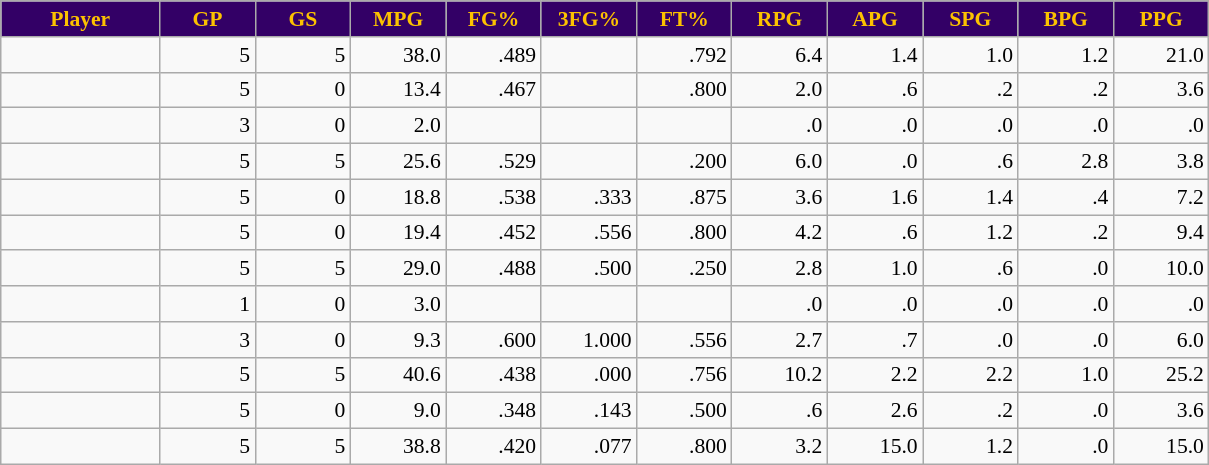<table class="wikitable sortable" style="text-align:right; font-size: 90%">
<tr>
<th style="background:#306; color:#FCC200" width="10%">Player</th>
<th style="background:#306; color:#FCC200" width="6%">GP</th>
<th style="background:#306; color:#FCC200" width="6%">GS</th>
<th style="background:#306; color:#FCC200" width="6%">MPG</th>
<th style="background:#306; color:#FCC200" width="6%">FG%</th>
<th style="background:#306; color:#FCC200" width="6%">3FG%</th>
<th style="background:#306; color:#FCC200" width="6%">FT%</th>
<th style="background:#306; color:#FCC200" width="6%">RPG</th>
<th style="background:#306; color:#FCC200" width="6%">APG</th>
<th style="background:#306; color:#FCC200" width="6%">SPG</th>
<th style="background:#306; color:#FCC200" width="6%">BPG</th>
<th style="background:#306; color:#FCC200" width="6%">PPG</th>
</tr>
<tr>
<td style="text-align:left;"></td>
<td>5</td>
<td>5</td>
<td>38.0</td>
<td>.489</td>
<td></td>
<td>.792</td>
<td>6.4</td>
<td>1.4</td>
<td>1.0</td>
<td>1.2</td>
<td>21.0</td>
</tr>
<tr>
<td style="text-align:left;"></td>
<td>5</td>
<td>0</td>
<td>13.4</td>
<td>.467</td>
<td></td>
<td>.800</td>
<td>2.0</td>
<td>.6</td>
<td>.2</td>
<td>.2</td>
<td>3.6</td>
</tr>
<tr>
<td style="text-align:left;"></td>
<td>3</td>
<td>0</td>
<td>2.0</td>
<td></td>
<td></td>
<td></td>
<td>.0</td>
<td>.0</td>
<td>.0</td>
<td>.0</td>
<td>.0</td>
</tr>
<tr>
<td style="text-align:left;"></td>
<td>5</td>
<td>5</td>
<td>25.6</td>
<td>.529</td>
<td></td>
<td>.200</td>
<td>6.0</td>
<td>.0</td>
<td>.6</td>
<td>2.8</td>
<td>3.8</td>
</tr>
<tr>
<td style="text-align:left;"></td>
<td>5</td>
<td>0</td>
<td>18.8</td>
<td>.538</td>
<td>.333</td>
<td>.875</td>
<td>3.6</td>
<td>1.6</td>
<td>1.4</td>
<td>.4</td>
<td>7.2</td>
</tr>
<tr>
<td style="text-align:left;"></td>
<td>5</td>
<td>0</td>
<td>19.4</td>
<td>.452</td>
<td>.556</td>
<td>.800</td>
<td>4.2</td>
<td>.6</td>
<td>1.2</td>
<td>.2</td>
<td>9.4</td>
</tr>
<tr>
<td style="text-align:left;"></td>
<td>5</td>
<td>5</td>
<td>29.0</td>
<td>.488</td>
<td>.500</td>
<td>.250</td>
<td>2.8</td>
<td>1.0</td>
<td>.6</td>
<td>.0</td>
<td>10.0</td>
</tr>
<tr>
<td style="text-align:left;"></td>
<td>1</td>
<td>0</td>
<td>3.0</td>
<td></td>
<td></td>
<td></td>
<td>.0</td>
<td>.0</td>
<td>.0</td>
<td>.0</td>
<td>.0</td>
</tr>
<tr>
<td style="text-align:left;"></td>
<td>3</td>
<td>0</td>
<td>9.3</td>
<td>.600</td>
<td>1.000</td>
<td>.556</td>
<td>2.7</td>
<td>.7</td>
<td>.0</td>
<td>.0</td>
<td>6.0</td>
</tr>
<tr>
<td style="text-align:left;"></td>
<td>5</td>
<td>5</td>
<td>40.6</td>
<td>.438</td>
<td>.000</td>
<td>.756</td>
<td>10.2</td>
<td>2.2</td>
<td>2.2</td>
<td>1.0</td>
<td>25.2</td>
</tr>
<tr>
<td style="text-align:left;"></td>
<td>5</td>
<td>0</td>
<td>9.0</td>
<td>.348</td>
<td>.143</td>
<td>.500</td>
<td>.6</td>
<td>2.6</td>
<td>.2</td>
<td>.0</td>
<td>3.6</td>
</tr>
<tr>
<td style="text-align:left;"></td>
<td>5</td>
<td>5</td>
<td>38.8</td>
<td>.420</td>
<td>.077</td>
<td>.800</td>
<td>3.2</td>
<td>15.0</td>
<td>1.2</td>
<td>.0</td>
<td>15.0</td>
</tr>
</table>
